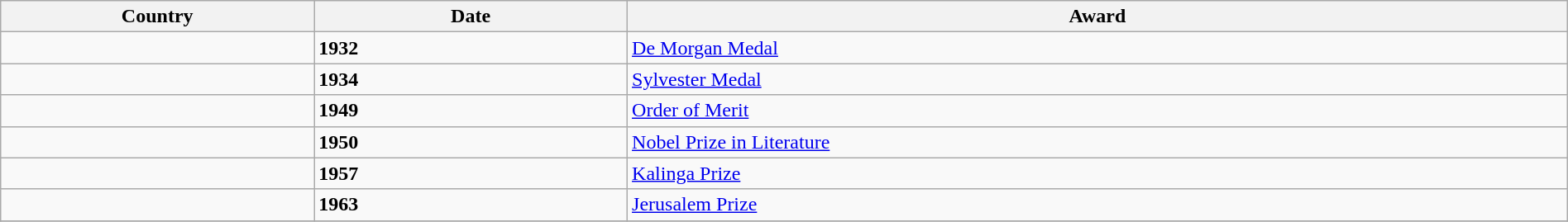<table class="wikitable" style="width:100%;">
<tr>
<th style="width:20%;">Country</th>
<th style="width:20%;">Date</th>
<th style="width:60%;">Award</th>
</tr>
<tr>
<td></td>
<td><strong>1932</strong></td>
<td><a href='#'>De Morgan Medal</a></td>
</tr>
<tr>
<td></td>
<td><strong>1934</strong></td>
<td><a href='#'>Sylvester Medal</a></td>
</tr>
<tr>
<td></td>
<td><strong>1949</strong></td>
<td><a href='#'>Order of Merit</a></td>
</tr>
<tr>
<td></td>
<td><strong>1950</strong></td>
<td><a href='#'>Nobel Prize in Literature</a></td>
</tr>
<tr>
<td></td>
<td><strong>1957</strong></td>
<td><a href='#'>Kalinga Prize</a></td>
</tr>
<tr>
<td></td>
<td><strong>1963</strong></td>
<td><a href='#'>Jerusalem Prize</a></td>
</tr>
<tr>
</tr>
</table>
